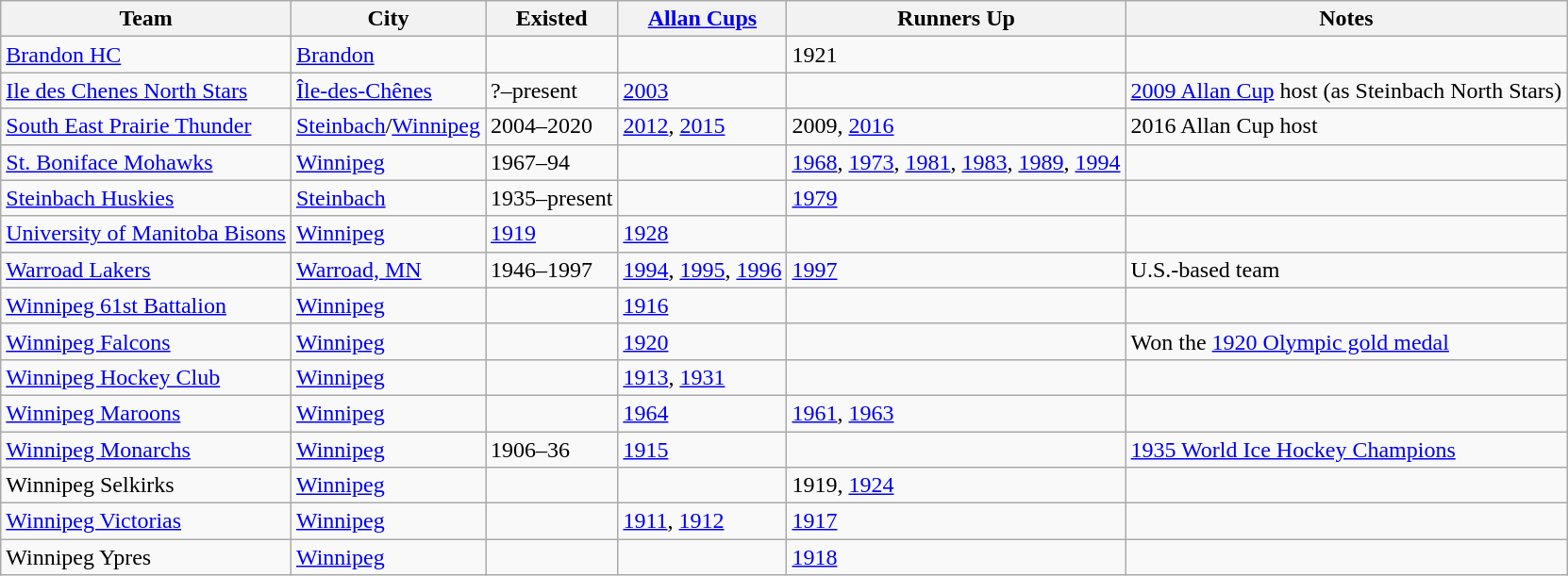<table class="wikitable">
<tr>
<th>Team</th>
<th>City</th>
<th>Existed</th>
<th><a href='#'>Allan Cups</a></th>
<th>Runners Up</th>
<th>Notes</th>
</tr>
<tr>
<td><a href='#'>Brandon HC</a></td>
<td><a href='#'>Brandon</a></td>
<td></td>
<td></td>
<td>1921</td>
<td></td>
</tr>
<tr>
<td><a href='#'>Ile des Chenes North Stars</a></td>
<td><a href='#'>Île-des-Chênes</a></td>
<td>?–present</td>
<td><a href='#'>2003</a></td>
<td></td>
<td><a href='#'>2009 Allan Cup</a> host (as Steinbach North Stars)</td>
</tr>
<tr>
<td><a href='#'>South East Prairie Thunder</a></td>
<td><a href='#'>Steinbach</a>/<a href='#'>Winnipeg</a></td>
<td>2004–2020</td>
<td><a href='#'>2012</a>, <a href='#'>2015</a></td>
<td>2009, <a href='#'>2016</a></td>
<td>2016 Allan Cup host</td>
</tr>
<tr>
<td><a href='#'>St. Boniface Mohawks</a></td>
<td><a href='#'>Winnipeg</a></td>
<td>1967–94</td>
<td></td>
<td><a href='#'>1968</a>, <a href='#'>1973</a>, <a href='#'>1981</a>, <a href='#'>1983</a>, <a href='#'>1989</a>, <a href='#'>1994</a></td>
<td></td>
</tr>
<tr>
<td><a href='#'>Steinbach Huskies</a></td>
<td><a href='#'>Steinbach</a></td>
<td>1935–present</td>
<td></td>
<td><a href='#'>1979</a></td>
<td></td>
</tr>
<tr>
<td><a href='#'>University of Manitoba Bisons</a></td>
<td><a href='#'>Winnipeg</a></td>
<td><a href='#'>1919</a></td>
<td><a href='#'>1928</a></td>
<td></td>
<td></td>
</tr>
<tr>
<td><a href='#'>Warroad Lakers</a></td>
<td><a href='#'>Warroad, MN</a></td>
<td>1946–1997</td>
<td><a href='#'>1994</a>, <a href='#'>1995</a>, <a href='#'>1996</a></td>
<td><a href='#'>1997</a></td>
<td>U.S.-based team</td>
</tr>
<tr>
<td><a href='#'>Winnipeg 61st Battalion</a></td>
<td><a href='#'>Winnipeg</a></td>
<td></td>
<td><a href='#'>1916</a></td>
<td></td>
<td></td>
</tr>
<tr>
<td><a href='#'>Winnipeg Falcons</a></td>
<td><a href='#'>Winnipeg</a></td>
<td></td>
<td><a href='#'>1920</a></td>
<td></td>
<td>Won the <a href='#'>1920 Olympic gold medal</a></td>
</tr>
<tr>
<td><a href='#'>Winnipeg Hockey Club</a></td>
<td><a href='#'>Winnipeg</a></td>
<td></td>
<td><a href='#'>1913</a>, <a href='#'>1931</a></td>
<td></td>
<td></td>
</tr>
<tr>
<td><a href='#'>Winnipeg Maroons</a></td>
<td><a href='#'>Winnipeg</a></td>
<td></td>
<td><a href='#'>1964</a></td>
<td><a href='#'>1961</a>, <a href='#'>1963</a></td>
<td></td>
</tr>
<tr>
<td><a href='#'>Winnipeg Monarchs</a></td>
<td><a href='#'>Winnipeg</a></td>
<td>1906–36</td>
<td><a href='#'>1915</a></td>
<td></td>
<td><a href='#'>1935 World Ice Hockey Champions</a></td>
</tr>
<tr>
<td>Winnipeg Selkirks</td>
<td><a href='#'>Winnipeg</a></td>
<td></td>
<td></td>
<td>1919, <a href='#'>1924</a></td>
<td></td>
</tr>
<tr>
<td><a href='#'>Winnipeg Victorias</a></td>
<td><a href='#'>Winnipeg</a></td>
<td></td>
<td><a href='#'>1911</a>, <a href='#'>1912</a></td>
<td><a href='#'>1917</a></td>
<td></td>
</tr>
<tr>
<td>Winnipeg Ypres</td>
<td><a href='#'>Winnipeg</a></td>
<td></td>
<td></td>
<td><a href='#'>1918</a></td>
<td></td>
</tr>
</table>
